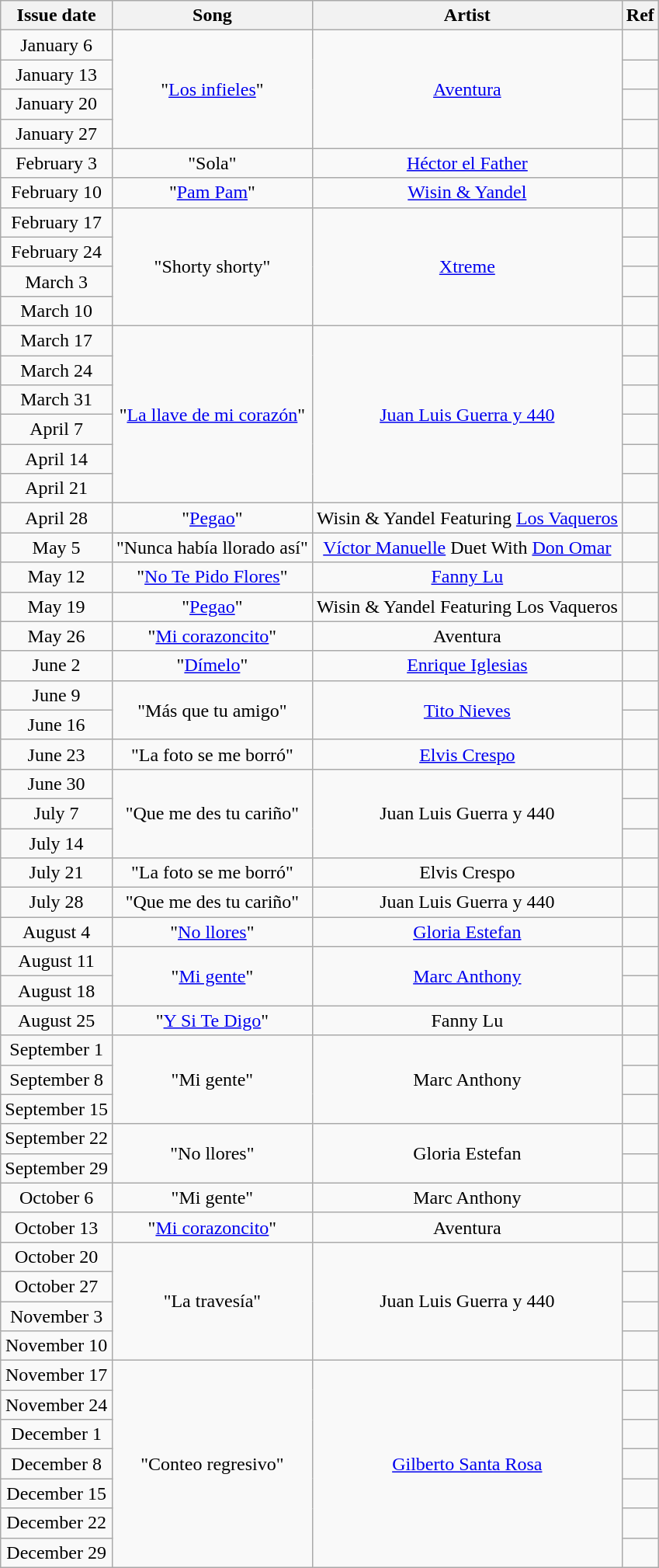<table class="wikitable" style="text-align: center;">
<tr>
<th>Issue date</th>
<th>Song</th>
<th>Artist</th>
<th>Ref</th>
</tr>
<tr>
<td>January 6</td>
<td style="text-align: center;" rowspan="4">"<a href='#'>Los infieles</a>"</td>
<td style="text-align: center;" rowspan="4"><a href='#'>Aventura</a></td>
<td style="text-align: center;"></td>
</tr>
<tr>
<td>January 13</td>
<td style="text-align: center;"></td>
</tr>
<tr>
<td>January 20</td>
<td style="text-align: center;"></td>
</tr>
<tr>
<td>January 27</td>
<td style="text-align: center;"></td>
</tr>
<tr>
<td>February 3</td>
<td style="text-align: center;" rowspan="1">"Sola"</td>
<td style="text-align: center;" rowspan="1"><a href='#'>Héctor el Father</a></td>
<td style="text-align: center;"></td>
</tr>
<tr>
<td>February 10</td>
<td style="text-align: center;" rowspan="1">"<a href='#'>Pam Pam</a>"</td>
<td style="text-align: center;" rowspan="1"><a href='#'>Wisin & Yandel</a></td>
<td style="text-align: center;"></td>
</tr>
<tr>
<td>February 17</td>
<td style="text-align: center;" rowspan="4">"Shorty shorty"</td>
<td style="text-align: center;" rowspan="4"><a href='#'>Xtreme</a></td>
<td style="text-align: center;"></td>
</tr>
<tr>
<td>February 24</td>
<td style="text-align: center;"></td>
</tr>
<tr>
<td>March 3</td>
<td style="text-align: center;"></td>
</tr>
<tr>
<td>March 10</td>
<td style="text-align: center;"></td>
</tr>
<tr>
<td>March 17</td>
<td style="text-align: center;" rowspan="6">"<a href='#'>La llave de mi corazón</a>"</td>
<td style="text-align: center;" rowspan="6"><a href='#'>Juan Luis Guerra y 440</a></td>
<td style="text-align: center;"></td>
</tr>
<tr>
<td>March 24</td>
<td style="text-align: center;"></td>
</tr>
<tr>
<td>March 31</td>
<td style="text-align: center;"></td>
</tr>
<tr>
<td>April 7</td>
<td style="text-align: center;"></td>
</tr>
<tr>
<td>April 14</td>
<td style="text-align: center;"></td>
</tr>
<tr>
<td>April 21</td>
<td style="text-align: center;"></td>
</tr>
<tr>
<td>April 28</td>
<td style="text-align: center;" rowspan="1">"<a href='#'>Pegao</a>"</td>
<td style="text-align: center;" rowspan="1">Wisin & Yandel Featuring <a href='#'>Los Vaqueros</a></td>
<td style="text-align: center;"></td>
</tr>
<tr>
<td>May 5</td>
<td style="text-align: center;" rowspan="1">"Nunca había llorado así"</td>
<td style="text-align: center;" rowspan="1"><a href='#'>Víctor Manuelle</a> Duet With <a href='#'>Don Omar</a></td>
<td style="text-align: center;"></td>
</tr>
<tr>
<td>May 12</td>
<td style="text-align: center;" rowspan="1">"<a href='#'>No Te Pido Flores</a>"</td>
<td style="text-align: center;" rowspan="1"><a href='#'>Fanny Lu</a></td>
<td style="text-align: center;"></td>
</tr>
<tr>
<td>May 19</td>
<td style="text-align: center;" rowspan="1">"<a href='#'>Pegao</a>"</td>
<td style="text-align: center;" rowspan="1">Wisin & Yandel Featuring Los Vaqueros</td>
<td style="text-align: center;"></td>
</tr>
<tr>
<td>May 26</td>
<td style="text-align: center;" rowspan="1">"<a href='#'>Mi corazoncito</a>"</td>
<td style="text-align: center;" rowspan="1">Aventura</td>
<td style="text-align: center;"></td>
</tr>
<tr>
<td>June 2</td>
<td style="text-align: center;" rowspan="1">"<a href='#'>Dímelo</a>"</td>
<td style="text-align: center;" rowspan="1"><a href='#'>Enrique Iglesias</a></td>
<td style="text-align: center;"></td>
</tr>
<tr>
<td>June 9</td>
<td style="text-align: center;" rowspan="2">"Más que tu amigo"</td>
<td style="text-align: center;" rowspan="2"><a href='#'>Tito Nieves</a></td>
<td style="text-align: center;"></td>
</tr>
<tr>
<td>June 16</td>
<td style="text-align: center;"></td>
</tr>
<tr>
<td>June 23</td>
<td style="text-align: center;" rowspan="1">"La foto se me borró"</td>
<td style="text-align: center;" rowspan="1"><a href='#'>Elvis Crespo</a></td>
<td style="text-align: center;"></td>
</tr>
<tr>
<td>June 30</td>
<td style="text-align: center;" rowspan="3">"Que me des tu cariño"</td>
<td style="text-align: center;" rowspan="3">Juan Luis Guerra y 440</td>
<td style="text-align: center;"></td>
</tr>
<tr>
<td>July 7</td>
<td style="text-align: center;"></td>
</tr>
<tr>
<td>July 14</td>
<td style="text-align: center;"></td>
</tr>
<tr>
<td>July 21</td>
<td style="text-align: center;" rowspan="1">"La foto se me borró"</td>
<td style="text-align: center;" rowspan="1">Elvis Crespo</td>
<td style="text-align: center;"></td>
</tr>
<tr>
<td>July 28</td>
<td style="text-align: center;" rowspan="1">"Que me des tu cariño"</td>
<td style="text-align: center;" rowspan="1">Juan Luis Guerra y 440</td>
<td style="text-align: center;"></td>
</tr>
<tr>
<td>August 4</td>
<td style="text-align: center;" rowspan="1">"<a href='#'>No llores</a>"</td>
<td style="text-align: center;" rowspan="1"><a href='#'>Gloria Estefan</a></td>
<td style="text-align: center;"></td>
</tr>
<tr>
<td>August 11</td>
<td style="text-align: center;" rowspan="2">"<a href='#'>Mi gente</a>"</td>
<td style="text-align: center;" rowspan="2"><a href='#'>Marc Anthony</a></td>
<td style="text-align: center;"></td>
</tr>
<tr>
<td>August 18</td>
<td style="text-align: center;"></td>
</tr>
<tr>
<td>August 25</td>
<td style="text-align: center;" rowspan="1">"<a href='#'>Y Si Te Digo</a>"</td>
<td style="text-align: center;" rowspan="1">Fanny Lu</td>
<td style="text-align: center;"></td>
</tr>
<tr>
<td>September 1</td>
<td style="text-align: center;" rowspan="3">"Mi gente"</td>
<td style="text-align: center;" rowspan="3">Marc Anthony</td>
<td style="text-align: center;"></td>
</tr>
<tr>
<td>September 8</td>
<td style="text-align: center;"></td>
</tr>
<tr>
<td>September 15</td>
<td style="text-align: center;"></td>
</tr>
<tr>
<td>September 22</td>
<td style="text-align: center;" rowspan="2">"No llores"</td>
<td style="text-align: center;" rowspan="2">Gloria Estefan</td>
<td style="text-align: center;"></td>
</tr>
<tr>
<td>September 29</td>
<td style="text-align: center;"></td>
</tr>
<tr>
<td>October 6</td>
<td style="text-align: center;" rowspan="1">"Mi gente"</td>
<td style="text-align: center;" rowspan="1">Marc Anthony</td>
<td style="text-align: center;"></td>
</tr>
<tr>
<td>October 13</td>
<td style="text-align: center;" rowspan="1">"<a href='#'>Mi corazoncito</a>"</td>
<td style="text-align: center;" rowspan="1">Aventura</td>
<td style="text-align: center;"></td>
</tr>
<tr>
<td>October 20</td>
<td style="text-align: center;" rowspan="4">"La travesía"</td>
<td style="text-align: center;" rowspan="4">Juan Luis Guerra y 440</td>
<td style="text-align: center;"></td>
</tr>
<tr>
<td>October 27</td>
<td style="text-align: center;"></td>
</tr>
<tr>
<td>November 3</td>
<td style="text-align: center;"></td>
</tr>
<tr>
<td>November 10</td>
<td style="text-align: center;"></td>
</tr>
<tr>
<td>November 17</td>
<td style="text-align: center;" rowspan="7">"Conteo regresivo"</td>
<td style="text-align: center;" rowspan="7"><a href='#'>Gilberto Santa Rosa</a></td>
<td style="text-align: center;"></td>
</tr>
<tr>
<td>November 24</td>
<td style="text-align: center;"></td>
</tr>
<tr>
<td>December 1</td>
<td style="text-align: center;"></td>
</tr>
<tr>
<td>December 8</td>
<td style="text-align: center;"></td>
</tr>
<tr>
<td>December 15</td>
<td style="text-align: center;"></td>
</tr>
<tr>
<td>December 22</td>
<td style="text-align: center;"></td>
</tr>
<tr>
<td>December 29</td>
<td style="text-align: center;"></td>
</tr>
</table>
